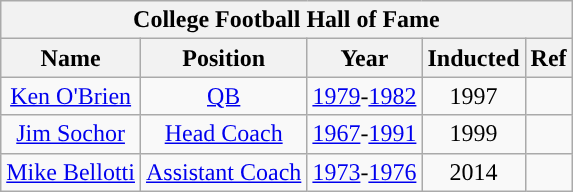<table class="wikitable">
<tr align="center">
<th colspan=5>College Football Hall of Fame</th>
</tr>
<tr>
<th>Name</th>
<th>Position</th>
<th>Year</th>
<th>Inducted</th>
<th>Ref</th>
</tr>
<tr align="center" bgcolor="">
<td><a href='#'>Ken O'Brien</a></td>
<td><a href='#'>QB</a></td>
<td><a href='#'>1979</a>-<a href='#'>1982</a></td>
<td>1997</td>
<td></td>
</tr>
<tr align="center" bgcolor="">
<td><a href='#'>Jim Sochor</a></td>
<td><a href='#'>Head Coach</a></td>
<td><a href='#'>1967</a>-<a href='#'>1991</a></td>
<td>1999</td>
<td></td>
</tr>
<tr align="center" bgcolor="">
<td><a href='#'>Mike Bellotti</a></td>
<td><a href='#'>Assistant Coach</a></td>
<td><a href='#'>1973</a>-<a href='#'>1976</a></td>
<td>2014</td>
<td></td>
</tr>
</table>
